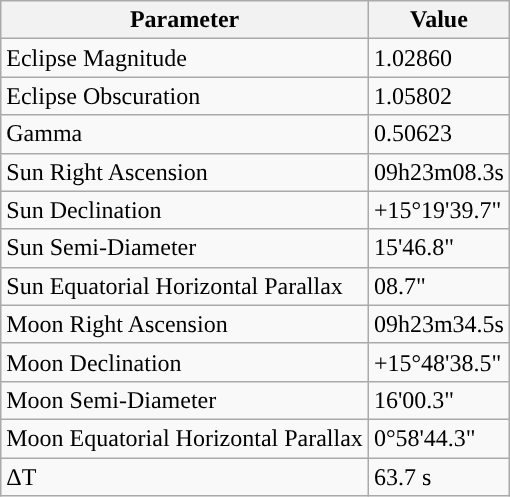<table class="wikitable">
<tr>
<th>Parameter</th>
<th>Value</th>
</tr>
<tr>
<td>Eclipse Magnitude</td>
<td>1.02860</td>
</tr>
<tr>
<td>Eclipse Obscuration</td>
<td>1.05802</td>
</tr>
<tr>
<td>Gamma</td>
<td>0.50623</td>
</tr>
<tr>
<td>Sun Right Ascension</td>
<td>09h23m08.3s</td>
</tr>
<tr>
<td>Sun Declination</td>
<td>+15°19'39.7"</td>
</tr>
<tr>
<td>Sun Semi-Diameter</td>
<td>15'46.8"</td>
</tr>
<tr>
<td>Sun Equatorial Horizontal Parallax</td>
<td>08.7"</td>
</tr>
<tr>
<td>Moon Right Ascension</td>
<td>09h23m34.5s</td>
</tr>
<tr>
<td>Moon Declination</td>
<td>+15°48'38.5"</td>
</tr>
<tr>
<td>Moon Semi-Diameter</td>
<td>16'00.3"</td>
</tr>
<tr>
<td>Moon Equatorial Horizontal Parallax</td>
<td>0°58'44.3"</td>
</tr>
<tr>
<td>ΔT</td>
<td>63.7 s</td>
</tr>
</table>
